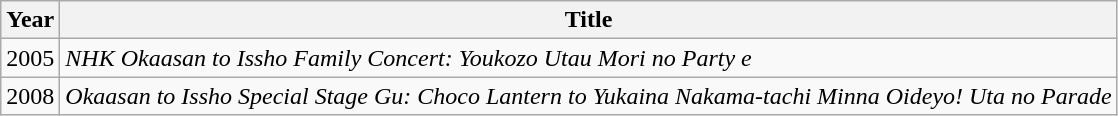<table class="wikitable">
<tr>
<th>Year</th>
<th>Title</th>
</tr>
<tr>
<td>2005</td>
<td><em>NHK Okaasan to Issho Family Concert: Youkozo Utau Mori no Party e</em></td>
</tr>
<tr>
<td>2008</td>
<td><em>Okaasan to Issho Special Stage Gu: Choco Lantern to Yukaina Nakama-tachi Minna Oideyo! Uta no Parade</em></td>
</tr>
</table>
